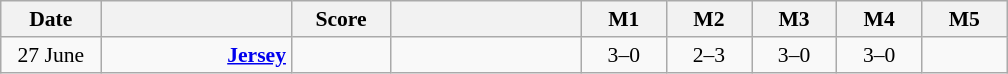<table class="wikitable" style="text-align: center; font-size:90% ">
<tr>
<th width="60">Date</th>
<th align="right" width="120"></th>
<th width="60">Score</th>
<th align="left" width="120"></th>
<th width="50">M1</th>
<th width="50">M2</th>
<th width="50">M3</th>
<th width="50">M4</th>
<th width="50">M5</th>
</tr>
<tr>
<td>27 June</td>
<td align=right><strong><a href='#'>Jersey</a></strong> </td>
<td align=center></td>
<td align=left></td>
<td>3–0</td>
<td>2–3</td>
<td>3–0</td>
<td>3–0</td>
<td></td>
</tr>
</table>
